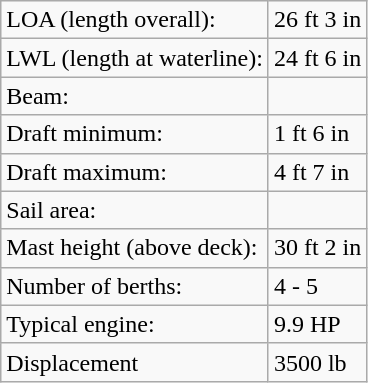<table class="wikitable">
<tr>
<td>LOA (length overall):</td>
<td>26 ft 3 in</td>
</tr>
<tr>
<td>LWL (length at waterline):</td>
<td>24 ft 6 in</td>
</tr>
<tr>
<td>Beam:</td>
<td></td>
</tr>
<tr>
<td>Draft minimum:</td>
<td>1 ft 6 in</td>
</tr>
<tr>
<td>Draft maximum:</td>
<td>4 ft 7 in</td>
</tr>
<tr>
<td>Sail area:</td>
<td></td>
</tr>
<tr>
<td>Mast height (above deck):</td>
<td>30 ft 2 in</td>
</tr>
<tr>
<td>Number of berths:</td>
<td>4 - 5</td>
</tr>
<tr>
<td>Typical engine:</td>
<td>9.9 HP</td>
</tr>
<tr>
<td>Displacement</td>
<td>3500 lb</td>
</tr>
</table>
